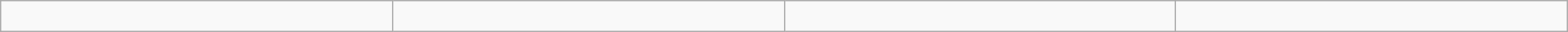<table class="wikitable" width="100%">
<tr>
<td style="text-align:center; vertical-align:top;"><br></td>
<td style="text-align:center; vertical-align:top;"><br></td>
<td style="text-align:center; vertical-align:top;"><br></td>
<td style="text-align:center; vertical-align:top;"><br></td>
</tr>
</table>
